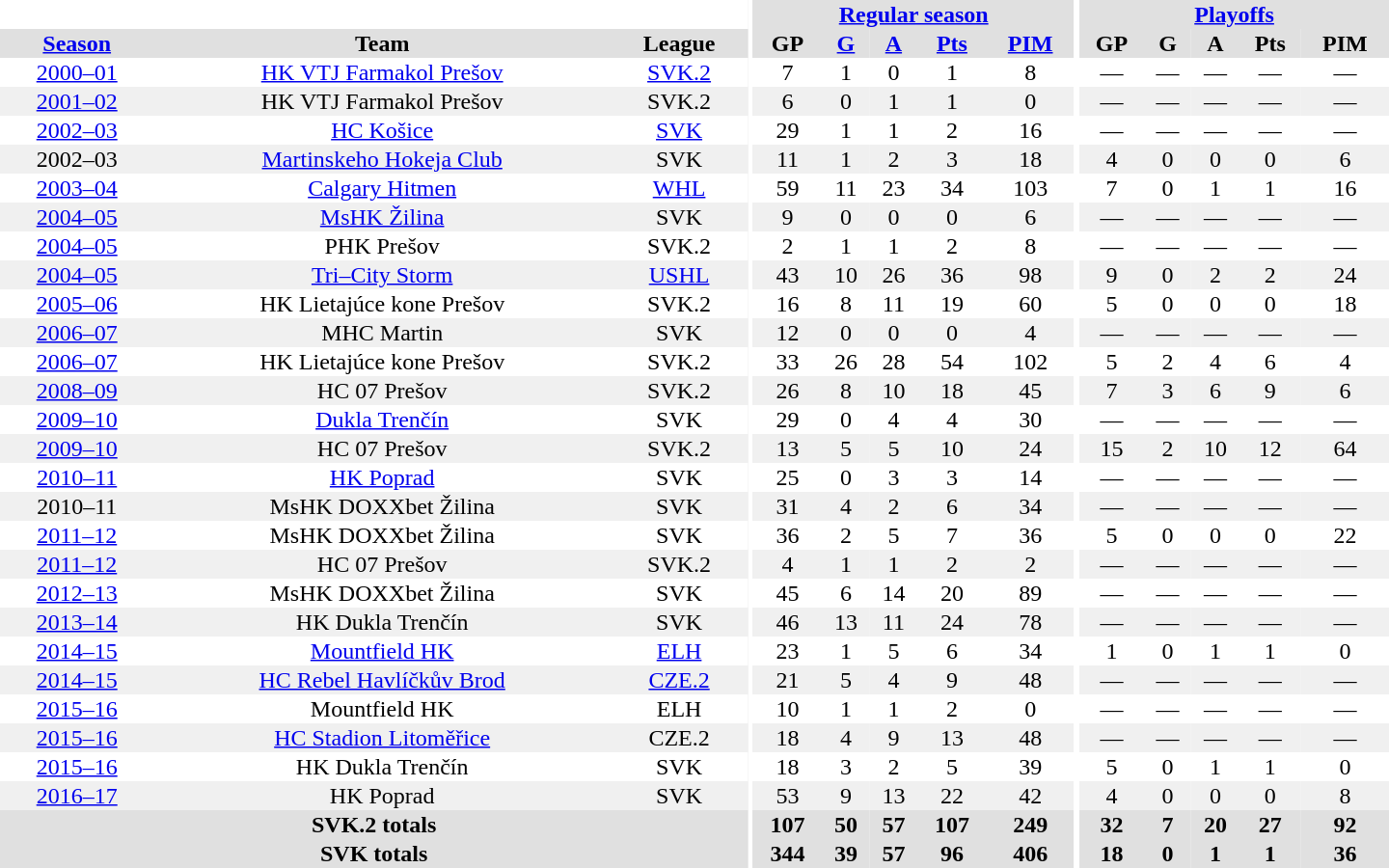<table border="0" cellpadding="1" cellspacing="0" style="text-align:center; width:60em">
<tr bgcolor="#e0e0e0">
<th colspan="3" bgcolor="#ffffff"></th>
<th rowspan="99" bgcolor="#ffffff"></th>
<th colspan="5"><a href='#'>Regular season</a></th>
<th rowspan="99" bgcolor="#ffffff"></th>
<th colspan="5"><a href='#'>Playoffs</a></th>
</tr>
<tr bgcolor="#e0e0e0">
<th><a href='#'>Season</a></th>
<th>Team</th>
<th>League</th>
<th>GP</th>
<th><a href='#'>G</a></th>
<th><a href='#'>A</a></th>
<th><a href='#'>Pts</a></th>
<th><a href='#'>PIM</a></th>
<th>GP</th>
<th>G</th>
<th>A</th>
<th>Pts</th>
<th>PIM</th>
</tr>
<tr>
<td><a href='#'>2000–01</a></td>
<td><a href='#'>HK VTJ Farmakol Prešov</a></td>
<td><a href='#'>SVK.2</a></td>
<td>7</td>
<td>1</td>
<td>0</td>
<td>1</td>
<td>8</td>
<td>—</td>
<td>—</td>
<td>—</td>
<td>—</td>
<td>—</td>
</tr>
<tr bgcolor="#f0f0f0">
<td><a href='#'>2001–02</a></td>
<td>HK VTJ Farmakol Prešov</td>
<td>SVK.2</td>
<td>6</td>
<td>0</td>
<td>1</td>
<td>1</td>
<td>0</td>
<td>—</td>
<td>—</td>
<td>—</td>
<td>—</td>
<td>—</td>
</tr>
<tr>
<td><a href='#'>2002–03</a></td>
<td><a href='#'>HC Košice</a></td>
<td><a href='#'>SVK</a></td>
<td>29</td>
<td>1</td>
<td>1</td>
<td>2</td>
<td>16</td>
<td>—</td>
<td>—</td>
<td>—</td>
<td>—</td>
<td>—</td>
</tr>
<tr bgcolor="#f0f0f0">
<td>2002–03</td>
<td><a href='#'>Martinskeho Hokeja Club</a></td>
<td>SVK</td>
<td>11</td>
<td>1</td>
<td>2</td>
<td>3</td>
<td>18</td>
<td>4</td>
<td>0</td>
<td>0</td>
<td>0</td>
<td>6</td>
</tr>
<tr>
<td><a href='#'>2003–04</a></td>
<td><a href='#'>Calgary Hitmen</a></td>
<td><a href='#'>WHL</a></td>
<td>59</td>
<td>11</td>
<td>23</td>
<td>34</td>
<td>103</td>
<td>7</td>
<td>0</td>
<td>1</td>
<td>1</td>
<td>16</td>
</tr>
<tr bgcolor="#f0f0f0">
<td><a href='#'>2004–05</a></td>
<td><a href='#'>MsHK Žilina</a></td>
<td>SVK</td>
<td>9</td>
<td>0</td>
<td>0</td>
<td>0</td>
<td>6</td>
<td>—</td>
<td>—</td>
<td>—</td>
<td>—</td>
<td>—</td>
</tr>
<tr>
<td><a href='#'>2004–05</a></td>
<td>PHK Prešov</td>
<td>SVK.2</td>
<td>2</td>
<td>1</td>
<td>1</td>
<td>2</td>
<td>8</td>
<td>—</td>
<td>—</td>
<td>—</td>
<td>—</td>
<td>—</td>
</tr>
<tr bgcolor="#f0f0f0">
<td><a href='#'>2004–05</a></td>
<td><a href='#'>Tri–City Storm</a></td>
<td><a href='#'>USHL</a></td>
<td>43</td>
<td>10</td>
<td>26</td>
<td>36</td>
<td>98</td>
<td>9</td>
<td>0</td>
<td>2</td>
<td>2</td>
<td>24</td>
</tr>
<tr>
<td><a href='#'>2005–06</a></td>
<td>HK Lietajúce kone Prešov</td>
<td>SVK.2</td>
<td>16</td>
<td>8</td>
<td>11</td>
<td>19</td>
<td>60</td>
<td>5</td>
<td>0</td>
<td>0</td>
<td>0</td>
<td>18</td>
</tr>
<tr bgcolor="#f0f0f0">
<td><a href='#'>2006–07</a></td>
<td>MHC Martin</td>
<td>SVK</td>
<td>12</td>
<td>0</td>
<td>0</td>
<td>0</td>
<td>4</td>
<td>—</td>
<td>—</td>
<td>—</td>
<td>—</td>
<td>—</td>
</tr>
<tr>
<td><a href='#'>2006–07</a></td>
<td>HK Lietajúce kone Prešov</td>
<td>SVK.2</td>
<td>33</td>
<td>26</td>
<td>28</td>
<td>54</td>
<td>102</td>
<td>5</td>
<td>2</td>
<td>4</td>
<td>6</td>
<td>4</td>
</tr>
<tr bgcolor="#f0f0f0">
<td><a href='#'>2008–09</a></td>
<td>HC 07 Prešov</td>
<td>SVK.2</td>
<td>26</td>
<td>8</td>
<td>10</td>
<td>18</td>
<td>45</td>
<td>7</td>
<td>3</td>
<td>6</td>
<td>9</td>
<td>6</td>
</tr>
<tr>
<td><a href='#'>2009–10</a></td>
<td><a href='#'>Dukla Trenčín</a></td>
<td>SVK</td>
<td>29</td>
<td>0</td>
<td>4</td>
<td>4</td>
<td>30</td>
<td>—</td>
<td>—</td>
<td>—</td>
<td>—</td>
<td>—</td>
</tr>
<tr bgcolor="#f0f0f0">
<td><a href='#'>2009–10</a></td>
<td>HC 07 Prešov</td>
<td>SVK.2</td>
<td>13</td>
<td>5</td>
<td>5</td>
<td>10</td>
<td>24</td>
<td>15</td>
<td>2</td>
<td>10</td>
<td>12</td>
<td>64</td>
</tr>
<tr>
<td><a href='#'>2010–11</a></td>
<td><a href='#'>HK Poprad</a></td>
<td>SVK</td>
<td>25</td>
<td>0</td>
<td>3</td>
<td>3</td>
<td>14</td>
<td>—</td>
<td>—</td>
<td>—</td>
<td>—</td>
<td>—</td>
</tr>
<tr bgcolor="#f0f0f0">
<td>2010–11</td>
<td>MsHK DOXXbet Žilina</td>
<td>SVK</td>
<td>31</td>
<td>4</td>
<td>2</td>
<td>6</td>
<td>34</td>
<td>—</td>
<td>—</td>
<td>—</td>
<td>—</td>
<td>—</td>
</tr>
<tr>
<td><a href='#'>2011–12</a></td>
<td>MsHK DOXXbet Žilina</td>
<td>SVK</td>
<td>36</td>
<td>2</td>
<td>5</td>
<td>7</td>
<td>36</td>
<td>5</td>
<td>0</td>
<td>0</td>
<td>0</td>
<td>22</td>
</tr>
<tr bgcolor="#f0f0f0">
<td><a href='#'>2011–12</a></td>
<td>HC 07 Prešov</td>
<td>SVK.2</td>
<td>4</td>
<td>1</td>
<td>1</td>
<td>2</td>
<td>2</td>
<td>—</td>
<td>—</td>
<td>—</td>
<td>—</td>
<td>—</td>
</tr>
<tr>
<td><a href='#'>2012–13</a></td>
<td>MsHK DOXXbet Žilina</td>
<td>SVK</td>
<td>45</td>
<td>6</td>
<td>14</td>
<td>20</td>
<td>89</td>
<td>—</td>
<td>—</td>
<td>—</td>
<td>—</td>
<td>—</td>
</tr>
<tr bgcolor="#f0f0f0">
<td><a href='#'>2013–14</a></td>
<td>HK Dukla Trenčín</td>
<td>SVK</td>
<td>46</td>
<td>13</td>
<td>11</td>
<td>24</td>
<td>78</td>
<td>—</td>
<td>—</td>
<td>—</td>
<td>—</td>
<td>—</td>
</tr>
<tr>
<td><a href='#'>2014–15</a></td>
<td><a href='#'>Mountfield HK</a></td>
<td><a href='#'>ELH</a></td>
<td>23</td>
<td>1</td>
<td>5</td>
<td>6</td>
<td>34</td>
<td>1</td>
<td>0</td>
<td>1</td>
<td>1</td>
<td>0</td>
</tr>
<tr bgcolor="#f0f0f0">
<td><a href='#'>2014–15</a></td>
<td><a href='#'>HC Rebel Havlíčkův Brod</a></td>
<td><a href='#'>CZE.2</a></td>
<td>21</td>
<td>5</td>
<td>4</td>
<td>9</td>
<td>48</td>
<td>—</td>
<td>—</td>
<td>—</td>
<td>—</td>
<td>—</td>
</tr>
<tr>
<td><a href='#'>2015–16</a></td>
<td>Mountfield HK</td>
<td>ELH</td>
<td>10</td>
<td>1</td>
<td>1</td>
<td>2</td>
<td>0</td>
<td>—</td>
<td>—</td>
<td>—</td>
<td>—</td>
<td>—</td>
</tr>
<tr bgcolor="#f0f0f0">
<td><a href='#'>2015–16</a></td>
<td><a href='#'>HC Stadion Litoměřice</a></td>
<td>CZE.2</td>
<td>18</td>
<td>4</td>
<td>9</td>
<td>13</td>
<td>48</td>
<td>—</td>
<td>—</td>
<td>—</td>
<td>—</td>
<td>—</td>
</tr>
<tr>
<td><a href='#'>2015–16</a></td>
<td>HK Dukla Trenčín</td>
<td>SVK</td>
<td>18</td>
<td>3</td>
<td>2</td>
<td>5</td>
<td>39</td>
<td>5</td>
<td>0</td>
<td>1</td>
<td>1</td>
<td>0</td>
</tr>
<tr bgcolor="#f0f0f0">
<td><a href='#'>2016–17</a></td>
<td>HK Poprad</td>
<td>SVK</td>
<td>53</td>
<td>9</td>
<td>13</td>
<td>22</td>
<td>42</td>
<td>4</td>
<td>0</td>
<td>0</td>
<td>0</td>
<td>8</td>
</tr>
<tr bgcolor="#e0e0e0">
<th colspan="3">SVK.2 totals</th>
<th>107</th>
<th>50</th>
<th>57</th>
<th>107</th>
<th>249</th>
<th>32</th>
<th>7</th>
<th>20</th>
<th>27</th>
<th>92</th>
</tr>
<tr bgcolor="#e0e0e0">
<th colspan="3">SVK totals</th>
<th>344</th>
<th>39</th>
<th>57</th>
<th>96</th>
<th>406</th>
<th>18</th>
<th>0</th>
<th>1</th>
<th>1</th>
<th>36</th>
</tr>
</table>
